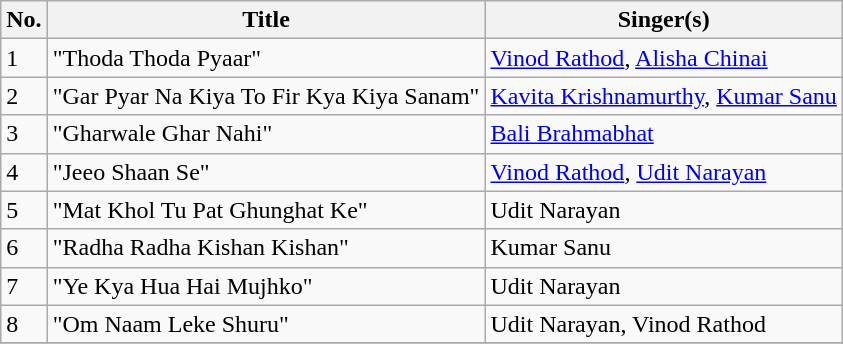<table class="wikitable">
<tr>
<th>No.</th>
<th>Title</th>
<th>Singer(s)</th>
</tr>
<tr>
<td>1</td>
<td>"Thoda Thoda Pyaar"</td>
<td><a href='#'>Vinod Rathod</a>, <a href='#'>Alisha Chinai</a></td>
</tr>
<tr>
<td>2</td>
<td>"Gar Pyar Na Kiya To Fir Kya Kiya Sanam"</td>
<td><a href='#'>Kavita Krishnamurthy</a>, <a href='#'>Kumar Sanu</a></td>
</tr>
<tr>
<td>3</td>
<td>"Gharwale Ghar Nahi"</td>
<td><a href='#'>Bali Brahmabhat</a></td>
</tr>
<tr>
<td>4</td>
<td>"Jeeo Shaan Se"</td>
<td><a href='#'>Vinod Rathod</a>, <a href='#'>Udit Narayan</a></td>
</tr>
<tr>
<td>5</td>
<td>"Mat Khol Tu Pat Ghunghat Ke"</td>
<td>Udit Narayan</td>
</tr>
<tr>
<td>6</td>
<td>"Radha Radha Kishan Kishan"</td>
<td>Kumar Sanu</td>
</tr>
<tr>
<td>7</td>
<td>"Ye Kya Hua Hai Mujhko"</td>
<td>Udit Narayan</td>
</tr>
<tr>
<td>8</td>
<td>"Om Naam Leke Shuru"</td>
<td>Udit Narayan, Vinod Rathod</td>
</tr>
<tr>
</tr>
</table>
